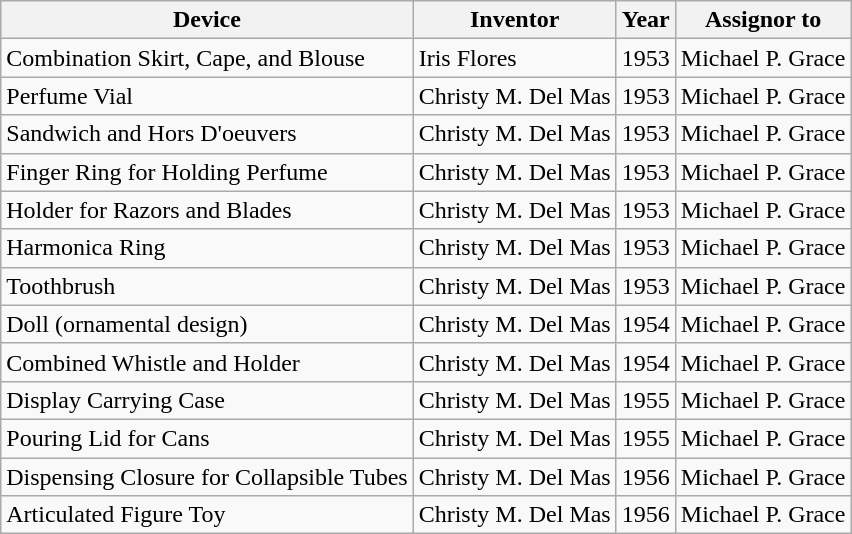<table class="wikitable">
<tr>
<th>Device</th>
<th>Inventor</th>
<th>Year</th>
<th>Assignor to</th>
</tr>
<tr>
<td>Combination Skirt, Cape, and Blouse</td>
<td>Iris Flores</td>
<td>1953</td>
<td>Michael P. Grace</td>
</tr>
<tr>
<td>Perfume Vial</td>
<td>Christy M. Del Mas</td>
<td>1953</td>
<td>Michael P. Grace</td>
</tr>
<tr>
<td>Sandwich and Hors D'oeuvers</td>
<td>Christy M. Del Mas</td>
<td>1953</td>
<td>Michael P. Grace</td>
</tr>
<tr>
<td>Finger Ring for Holding Perfume</td>
<td>Christy M. Del Mas</td>
<td>1953</td>
<td>Michael P. Grace</td>
</tr>
<tr>
<td>Holder for Razors and Blades</td>
<td>Christy M. Del Mas</td>
<td>1953</td>
<td>Michael P. Grace</td>
</tr>
<tr>
<td>Harmonica Ring</td>
<td>Christy M. Del Mas</td>
<td>1953</td>
<td>Michael P. Grace</td>
</tr>
<tr>
<td>Toothbrush</td>
<td>Christy M. Del Mas</td>
<td>1953</td>
<td>Michael P. Grace</td>
</tr>
<tr>
<td>Doll (ornamental design)</td>
<td>Christy M. Del Mas</td>
<td>1954</td>
<td>Michael P. Grace</td>
</tr>
<tr>
<td>Combined Whistle and Holder</td>
<td>Christy M. Del Mas</td>
<td>1954</td>
<td>Michael P. Grace</td>
</tr>
<tr>
<td>Display Carrying Case</td>
<td>Christy M. Del Mas</td>
<td>1955</td>
<td>Michael P. Grace</td>
</tr>
<tr>
<td>Pouring Lid for Cans</td>
<td>Christy M. Del Mas</td>
<td>1955</td>
<td>Michael P. Grace</td>
</tr>
<tr>
<td>Dispensing Closure for Collapsible Tubes</td>
<td>Christy M. Del Mas</td>
<td>1956</td>
<td>Michael P. Grace</td>
</tr>
<tr>
<td>Articulated Figure Toy</td>
<td>Christy M. Del Mas</td>
<td>1956</td>
<td>Michael P. Grace</td>
</tr>
</table>
